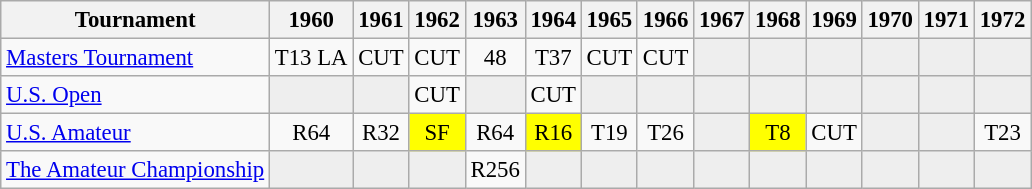<table class="wikitable" style="font-size:95%;text-align:center;">
<tr>
<th>Tournament</th>
<th>1960</th>
<th>1961</th>
<th>1962</th>
<th>1963</th>
<th>1964</th>
<th>1965</th>
<th>1966</th>
<th>1967</th>
<th>1968</th>
<th>1969</th>
<th>1970</th>
<th>1971</th>
<th>1972</th>
</tr>
<tr>
<td align=left><a href='#'>Masters Tournament</a></td>
<td>T13 <span>LA</span></td>
<td>CUT</td>
<td>CUT</td>
<td>48</td>
<td>T37</td>
<td>CUT</td>
<td>CUT</td>
<td style="background:#eeeeee;"></td>
<td style="background:#eeeeee;"></td>
<td style="background:#eeeeee;"></td>
<td style="background:#eeeeee;"></td>
<td style="background:#eeeeee;"></td>
<td style="background:#eeeeee;"></td>
</tr>
<tr>
<td align=left><a href='#'>U.S. Open</a></td>
<td style="background:#eeeeee;"></td>
<td style="background:#eeeeee;"></td>
<td>CUT</td>
<td style="background:#eeeeee;"></td>
<td>CUT</td>
<td style="background:#eeeeee;"></td>
<td style="background:#eeeeee;"></td>
<td style="background:#eeeeee;"></td>
<td style="background:#eeeeee;"></td>
<td style="background:#eeeeee;"></td>
<td style="background:#eeeeee;"></td>
<td style="background:#eeeeee;"></td>
<td style="background:#eeeeee;"></td>
</tr>
<tr>
<td align=left><a href='#'>U.S. Amateur</a></td>
<td>R64</td>
<td>R32</td>
<td style="background:yellow;">SF</td>
<td>R64</td>
<td style="background:yellow;">R16</td>
<td>T19</td>
<td>T26</td>
<td style="background:#eeeeee;"></td>
<td style="background:yellow;">T8</td>
<td>CUT</td>
<td style="background:#eeeeee;"></td>
<td style="background:#eeeeee;"></td>
<td>T23</td>
</tr>
<tr>
<td align=left><a href='#'>The Amateur Championship</a></td>
<td style="background:#eeeeee;"></td>
<td style="background:#eeeeee;"></td>
<td style="background:#eeeeee;"></td>
<td>R256</td>
<td style="background:#eeeeee;"></td>
<td style="background:#eeeeee;"></td>
<td style="background:#eeeeee;"></td>
<td style="background:#eeeeee;"></td>
<td style="background:#eeeeee;"></td>
<td style="background:#eeeeee;"></td>
<td style="background:#eeeeee;"></td>
<td style="background:#eeeeee;"></td>
<td style="background:#eeeeee;"></td>
</tr>
</table>
